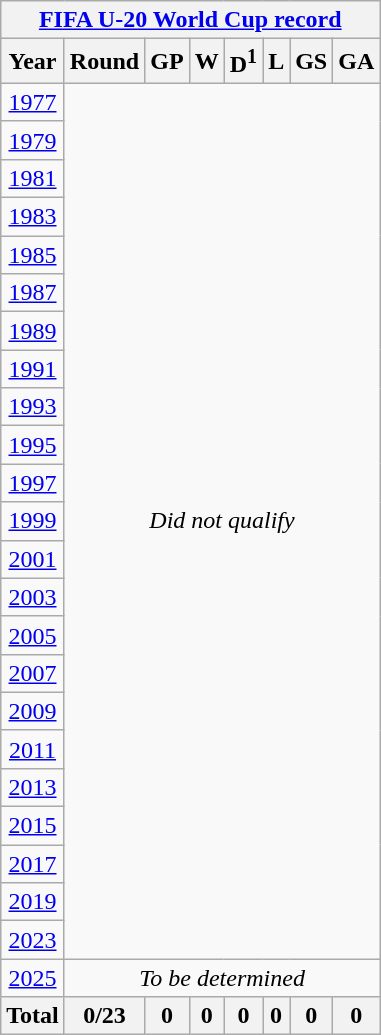<table class="wikitable" style="text-align: center;">
<tr>
<th colspan=8><a href='#'>FIFA U-20 World Cup record</a></th>
</tr>
<tr>
<th>Year</th>
<th>Round</th>
<th>GP</th>
<th>W</th>
<th>D<sup>1</sup></th>
<th>L</th>
<th>GS</th>
<th>GA</th>
</tr>
<tr>
<td> <a href='#'>1977</a></td>
<td colspan=7 rowspan=23><em>Did not qualify</em></td>
</tr>
<tr>
<td> <a href='#'>1979</a></td>
</tr>
<tr>
<td> <a href='#'>1981</a></td>
</tr>
<tr>
<td> <a href='#'>1983</a></td>
</tr>
<tr>
<td> <a href='#'>1985</a></td>
</tr>
<tr>
<td> <a href='#'>1987</a></td>
</tr>
<tr>
<td> <a href='#'>1989</a></td>
</tr>
<tr>
<td> <a href='#'>1991</a></td>
</tr>
<tr>
<td> <a href='#'>1993</a></td>
</tr>
<tr>
<td> <a href='#'>1995</a></td>
</tr>
<tr>
<td> <a href='#'>1997</a></td>
</tr>
<tr>
<td> <a href='#'>1999</a></td>
</tr>
<tr>
<td> <a href='#'>2001</a></td>
</tr>
<tr>
<td> <a href='#'>2003</a></td>
</tr>
<tr>
<td> <a href='#'>2005</a></td>
</tr>
<tr>
<td> <a href='#'>2007</a></td>
</tr>
<tr>
<td> <a href='#'>2009</a></td>
</tr>
<tr>
<td> <a href='#'>2011</a></td>
</tr>
<tr>
<td> <a href='#'>2013</a></td>
</tr>
<tr>
<td> <a href='#'>2015</a></td>
</tr>
<tr>
<td> <a href='#'>2017</a></td>
</tr>
<tr>
<td> <a href='#'>2019</a></td>
</tr>
<tr>
<td> <a href='#'>2023</a></td>
</tr>
<tr>
<td> <a href='#'>2025</a></td>
<td colspan="7"><em>To be determined</em></td>
</tr>
<tr>
<th><strong>Total</strong></th>
<th>0/23</th>
<th>0</th>
<th>0</th>
<th>0</th>
<th>0</th>
<th>0</th>
<th>0</th>
</tr>
</table>
